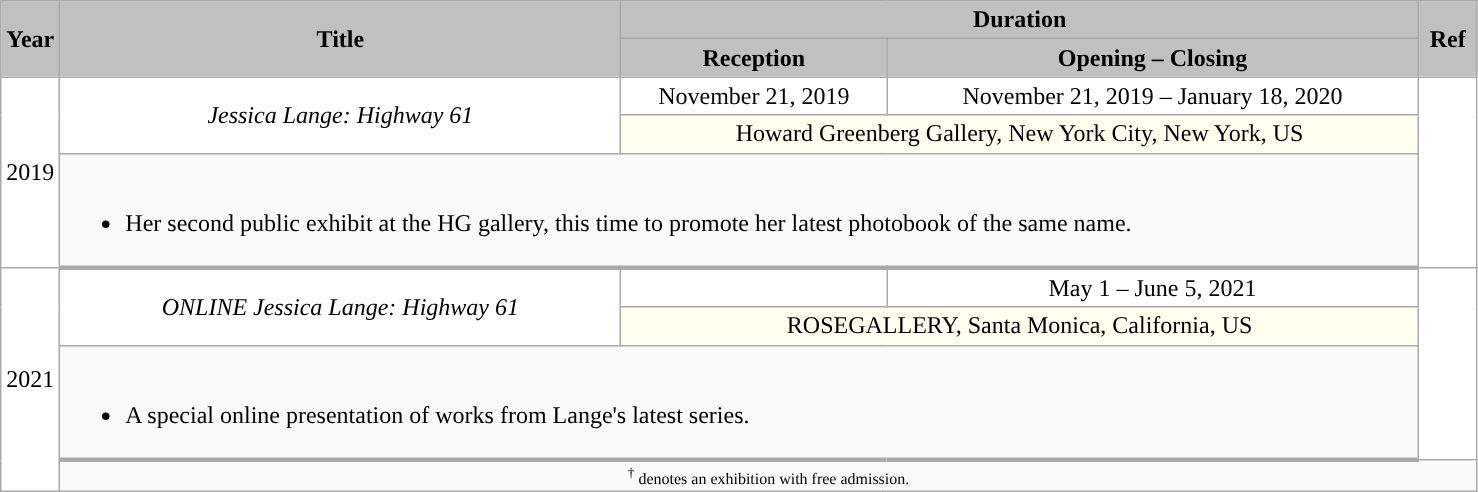<table class="wikitable">
<tr>
<th rowspan=2 style=background-color:#C0C0C0 width=4%>Year</th>
<th rowspan=2 style=background-color:#C0C0C0 width=38%>Title</th>
<th colspan=2 style=background-color:#C0C0C0 width=54%>Duration</th>
<th rowspan=2 style=background-color:#C0C0C0 width=4%>Ref</th>
</tr>
<tr>
<th style=background-color:#C0C0C0 width=18%>Reception</th>
<th style=background-color:#C0C0C0 width=36%>Opening – Closing</th>
</tr>
<tr>
<td rowspan=3 align=center style=background:white>2019</td>
<td rowspan=2 align=center style="background:white"><em>Jessica Lange: Highway 61</em></td>
<td align=center style=background:white>November 21, 2019</td>
<td align=center style=background:white>November 21, 2019 – January 18, 2020</td>
<td rowspan=3 align=center style=background:white width=4%></td>
</tr>
<tr>
<td colspan=2 align=center style=background-color:#FFFFF0>Howard Greenberg Gallery, New York City, New York, US</td>
</tr>
<tr>
<td colspan=3 style=border-bottom-width:3px padding:5px width=92%><br><ul><li>Her second public exhibit at the HG gallery, this time to promote her latest photobook of the same name.</li></ul></td>
</tr>
<tr>
<td rowspan=12 align=center style=background:white>2021</td>
<td rowspan=2 align=center style=background:white><em>ONLINE Jessica Lange: Highway 61</em></td>
<td align=center style=background:white></td>
<td align=center style=background:white>May 1 – June 5, 2021</td>
<td rowspan=3 align=center style=background:white width=4%></td>
</tr>
<tr>
<td colspan=2 align=center style=background-color:#FFFFF0>ROSEGALLERY, Santa Monica, California, US</td>
</tr>
<tr>
<td colspan=3 style=border-bottom-width:3px padding:5px width=92%><br><ul><li>A special online presentation of works from Lange's latest series.</li></ul></td>
</tr>
<tr>
<td colspan=5 style=font-size:8pt align=center width=100%><sup>†</sup> denotes an exhibition with free admission.</td>
</tr>
</table>
